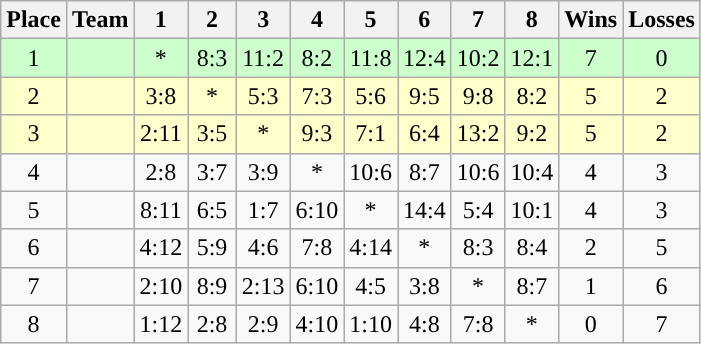<table class="wikitable" style="text-align:center;">
<tr>
<th>Place</th>
<th>Team</th>
<th width="25">1</th>
<th width="25">2</th>
<th width="25">3</th>
<th width="25">4</th>
<th width="25">5</th>
<th width="25">6</th>
<th width="25">7</th>
<th width="25">8</th>
<th>Wins</th>
<th>Losses</th>
</tr>
<tr bgcolor=#cfc>
<td>1</td>
<td align=left></td>
<td>*</td>
<td>8:3</td>
<td>11:2</td>
<td>8:2</td>
<td>11:8</td>
<td>12:4</td>
<td>10:2</td>
<td>12:1</td>
<td>7</td>
<td>0</td>
</tr>
<tr bgcolor=#ffc>
<td>2</td>
<td align=left></td>
<td>3:8</td>
<td>*</td>
<td>5:3</td>
<td>7:3</td>
<td>5:6</td>
<td>9:5</td>
<td>9:8</td>
<td>8:2</td>
<td>5</td>
<td>2</td>
</tr>
<tr bgcolor=#ffc>
<td>3</td>
<td align=left></td>
<td>2:11</td>
<td>3:5</td>
<td>*</td>
<td>9:3</td>
<td>7:1</td>
<td>6:4</td>
<td>13:2</td>
<td>9:2</td>
<td>5</td>
<td>2</td>
</tr>
<tr>
<td>4</td>
<td align=left></td>
<td>2:8</td>
<td>3:7</td>
<td>3:9</td>
<td>*</td>
<td>10:6</td>
<td>8:7</td>
<td>10:6</td>
<td>10:4</td>
<td>4</td>
<td>3</td>
</tr>
<tr>
<td>5</td>
<td align=left></td>
<td>8:11</td>
<td>6:5</td>
<td>1:7</td>
<td>6:10</td>
<td>*</td>
<td>14:4</td>
<td>5:4</td>
<td>10:1</td>
<td>4</td>
<td>3</td>
</tr>
<tr>
<td>6</td>
<td align=left></td>
<td>4:12</td>
<td>5:9</td>
<td>4:6</td>
<td>7:8</td>
<td>4:14</td>
<td>*</td>
<td>8:3</td>
<td>8:4</td>
<td>2</td>
<td>5</td>
</tr>
<tr>
<td>7</td>
<td align=left></td>
<td>2:10</td>
<td>8:9</td>
<td>2:13</td>
<td>6:10</td>
<td>4:5</td>
<td>3:8</td>
<td>*</td>
<td>8:7</td>
<td>1</td>
<td>6</td>
</tr>
<tr>
<td>8</td>
<td align=left></td>
<td>1:12</td>
<td>2:8</td>
<td>2:9</td>
<td>4:10</td>
<td>1:10</td>
<td>4:8</td>
<td>7:8</td>
<td>*</td>
<td>0</td>
<td>7</td>
</tr>
</table>
